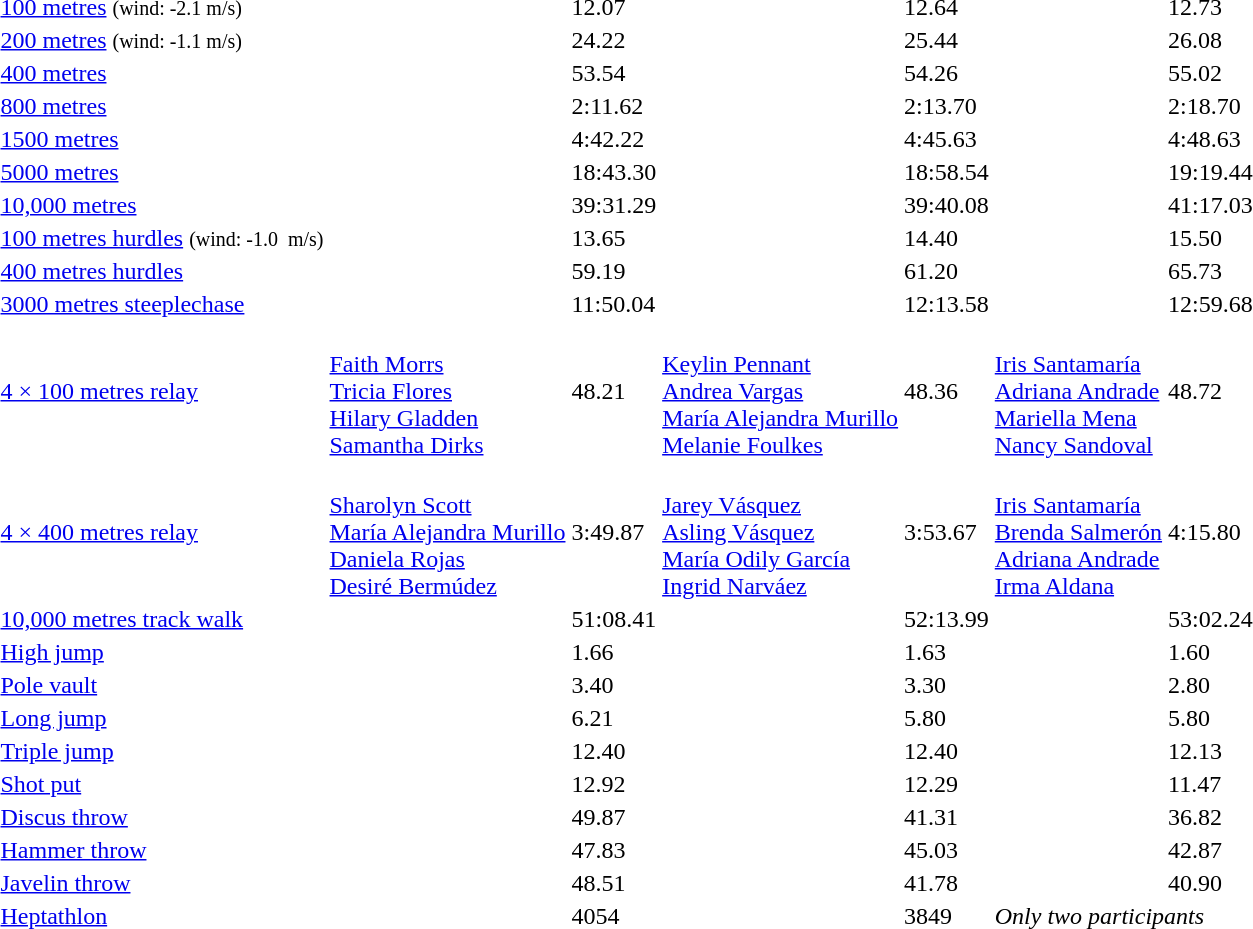<table>
<tr>
<td><a href='#'>100 metres</a> <small>(wind: -2.1 m/s)</small></td>
<td align=left></td>
<td>12.07</td>
<td align=left></td>
<td>12.64</td>
<td align=left></td>
<td>12.73</td>
</tr>
<tr>
<td><a href='#'>200 metres</a> <small>(wind: -1.1 m/s)</small></td>
<td align=left></td>
<td>24.22</td>
<td align=left></td>
<td>25.44</td>
<td align=left></td>
<td>26.08</td>
</tr>
<tr>
<td><a href='#'>400 metres</a></td>
<td align=left></td>
<td>53.54</td>
<td align=left></td>
<td>54.26</td>
<td align=left></td>
<td>55.02</td>
</tr>
<tr>
<td><a href='#'>800 metres</a></td>
<td align=left></td>
<td>2:11.62</td>
<td align=left></td>
<td>2:13.70</td>
<td align=left></td>
<td>2:18.70</td>
</tr>
<tr>
<td><a href='#'>1500 metres</a></td>
<td align=left></td>
<td>4:42.22</td>
<td align=left></td>
<td>4:45.63</td>
<td align=left></td>
<td>4:48.63</td>
</tr>
<tr>
<td><a href='#'>5000 metres</a></td>
<td align=left></td>
<td>18:43.30</td>
<td align=left></td>
<td>18:58.54</td>
<td align=left></td>
<td>19:19.44</td>
</tr>
<tr>
<td><a href='#'>10,000 metres</a></td>
<td align=left></td>
<td>39:31.29</td>
<td align=left></td>
<td>39:40.08</td>
<td align=left></td>
<td>41:17.03</td>
</tr>
<tr>
<td><a href='#'>100 metres hurdles</a> <small>(wind: -1.0  m/s)</small></td>
<td align=left></td>
<td>13.65 </td>
<td align=left></td>
<td>14.40</td>
<td align=left></td>
<td>15.50</td>
</tr>
<tr>
<td><a href='#'>400 metres hurdles</a></td>
<td align=left></td>
<td>59.19</td>
<td align=left></td>
<td>61.20</td>
<td align=left></td>
<td>65.73</td>
</tr>
<tr>
<td><a href='#'>3000 metres steeplechase</a></td>
<td align=left></td>
<td>11:50.04</td>
<td align=left></td>
<td>12:13.58</td>
<td align=left></td>
<td>12:59.68</td>
</tr>
<tr>
<td><a href='#'>4 × 100 metres relay</a></td>
<td><br><a href='#'>Faith Morrs</a><br><a href='#'>Tricia Flores</a><br><a href='#'>Hilary Gladden</a><br><a href='#'>Samantha Dirks</a></td>
<td>48.21</td>
<td><br><a href='#'>Keylin Pennant</a><br><a href='#'>Andrea Vargas</a><br><a href='#'>María Alejandra Murillo</a><br><a href='#'>Melanie Foulkes</a></td>
<td>48.36</td>
<td><br><a href='#'>Iris Santamaría</a><br><a href='#'>Adriana Andrade</a><br><a href='#'>Mariella Mena</a><br><a href='#'>Nancy Sandoval</a></td>
<td>48.72</td>
</tr>
<tr>
<td><a href='#'>4 × 400 metres relay</a></td>
<td><br><a href='#'>Sharolyn Scott</a><br><a href='#'>María Alejandra Murillo</a><br><a href='#'>Daniela Rojas</a><br><a href='#'>Desiré Bermúdez</a></td>
<td>3:49.87</td>
<td><br><a href='#'>Jarey Vásquez</a><br><a href='#'>Asling Vásquez</a><br><a href='#'>María Odily García</a><br><a href='#'>Ingrid Narváez</a></td>
<td>3:53.67</td>
<td><br><a href='#'>Iris Santamaría</a><br><a href='#'>Brenda Salmerón</a><br><a href='#'>Adriana Andrade</a><br><a href='#'>Irma Aldana</a></td>
<td>4:15.80</td>
</tr>
<tr>
<td><a href='#'>10,000 metres track walk</a></td>
<td align=left></td>
<td>51:08.41</td>
<td align=left></td>
<td>52:13.99</td>
<td align=left></td>
<td>53:02.24</td>
</tr>
<tr>
<td><a href='#'>High jump</a></td>
<td align=left></td>
<td>1.66</td>
<td align=left></td>
<td>1.63</td>
<td align=left></td>
<td>1.60</td>
</tr>
<tr>
<td><a href='#'>Pole vault</a></td>
<td align=left></td>
<td>3.40</td>
<td align=left></td>
<td>3.30</td>
<td align=left></td>
<td>2.80</td>
</tr>
<tr>
<td><a href='#'>Long jump</a></td>
<td align=left></td>
<td>6.21 </td>
<td align=left></td>
<td>5.80</td>
<td align=left></td>
<td>5.80</td>
</tr>
<tr>
<td><a href='#'>Triple jump</a></td>
<td align=left></td>
<td>12.40</td>
<td align=left></td>
<td>12.40</td>
<td align=left></td>
<td>12.13</td>
</tr>
<tr>
<td><a href='#'>Shot put</a></td>
<td align=left></td>
<td>12.92</td>
<td align=left></td>
<td>12.29</td>
<td align=left></td>
<td>11.47</td>
</tr>
<tr>
<td><a href='#'>Discus throw</a></td>
<td align=left></td>
<td>49.87</td>
<td align=left></td>
<td>41.31</td>
<td align=left></td>
<td>36.82</td>
</tr>
<tr>
<td><a href='#'>Hammer throw</a></td>
<td align=left></td>
<td>47.83</td>
<td align=left></td>
<td>45.03</td>
<td align=left></td>
<td>42.87</td>
</tr>
<tr>
<td><a href='#'>Javelin throw</a></td>
<td align=left></td>
<td>48.51</td>
<td align=left></td>
<td>41.78</td>
<td align=left></td>
<td>40.90</td>
</tr>
<tr>
<td><a href='#'>Heptathlon</a></td>
<td align=left></td>
<td>4054</td>
<td align=left></td>
<td>3849</td>
<td colspan=2><em>Only two participants</em></td>
</tr>
</table>
